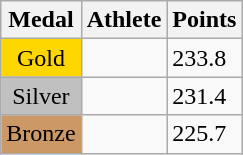<table class="wikitable">
<tr>
<th>Medal</th>
<th>Athlete</th>
<th>Points</th>
</tr>
<tr>
<td style="text-align:center;background-color:gold;">Gold</td>
<td></td>
<td>233.8</td>
</tr>
<tr>
<td style="text-align:center;background-color:silver;">Silver</td>
<td></td>
<td>231.4</td>
</tr>
<tr>
<td style="text-align:center;background-color:#CC9966;">Bronze</td>
<td></td>
<td>225.7</td>
</tr>
</table>
